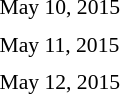<table style="font-size:90%">
<tr>
<td colspan=3>May 10, 2015</td>
</tr>
<tr>
<td width=150 align=right><strong></strong></td>
<td></td>
<td width=150></td>
</tr>
<tr>
<td colspan=3>May 11, 2015</td>
</tr>
<tr>
<td width=150 align=right><strong></strong></td>
<td></td>
<td width=150></td>
</tr>
<tr>
<td colspan=3>May 12, 2015</td>
</tr>
<tr>
<td width=150 align=right><strong></strong></td>
<td></td>
<td width=150></td>
</tr>
</table>
